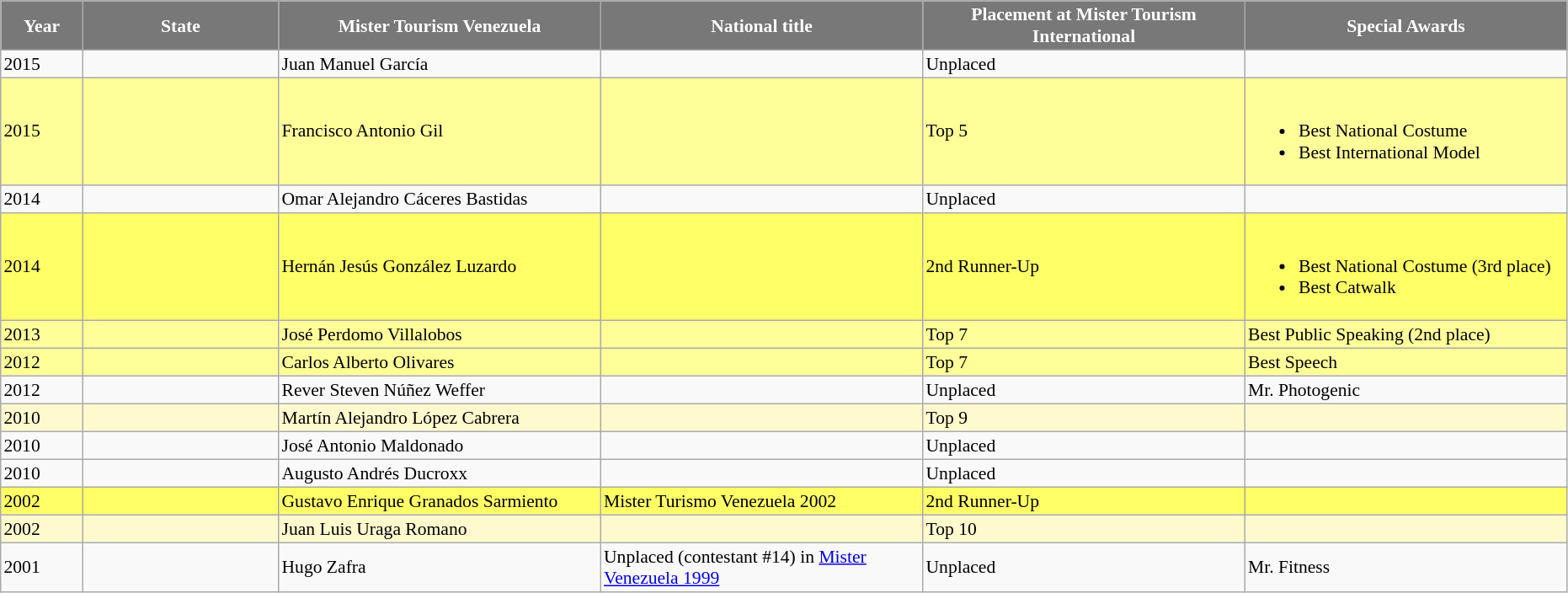<table class="sortable" border="5" cellpadding="2" cellspacing="0" align=" 0 1em 0 0" style="background: #f9f9f9; border: 1px #aaa solid; border-collapse: collapse; font-size: 90%">
<tr>
<th width="60" style="background-color:#787878;color:#FFFFFF;">Year</th>
<th width="150" style="background-color:#787878;color:#FFFFFF;">State</th>
<th width="250" style="background-color:#787878;color:#FFFFFF;">Mister Tourism Venezuela</th>
<th width="250" style="background-color:#787878;color:#FFFFFF;">National title</th>
<th width="250" style="background-color:#787878;color:#FFFFFF;">Placement at Mister Tourism International</th>
<th width="250" style="background-color:#787878;color:#FFFFFF;">Special Awards</th>
</tr>
<tr>
<td>2015</td>
<td></td>
<td>Juan Manuel García</td>
<td></td>
<td>Unplaced</td>
<td></td>
</tr>
<tr bgcolor="#FFFF99">
<td>2015</td>
<td></td>
<td>Francisco Antonio Gil</td>
<td></td>
<td>Top 5</td>
<td><br><ul><li>Best National Costume</li><li>Best International Model</li></ul></td>
</tr>
<tr>
<td>2014</td>
<td></td>
<td>Omar Alejandro Cáceres Bastidas</td>
<td></td>
<td>Unplaced</td>
<td></td>
</tr>
<tr bgcolor="#FFFF66">
<td>2014</td>
<td></td>
<td>Hernán Jesús González Luzardo</td>
<td></td>
<td>2nd Runner-Up</td>
<td><br><ul><li>Best National Costume (3rd place)</li><li>Best Catwalk</li></ul></td>
</tr>
<tr bgcolor="#FFFF99">
<td>2013</td>
<td></td>
<td>José Perdomo Villalobos</td>
<td></td>
<td>Top 7</td>
<td>Best Public Speaking (2nd place)</td>
</tr>
<tr bgcolor="#FFFF99">
<td>2012</td>
<td></td>
<td>Carlos Alberto Olivares</td>
<td></td>
<td>Top 7</td>
<td>Best Speech</td>
</tr>
<tr>
<td>2012</td>
<td></td>
<td>Rever Steven Núñez Weffer</td>
<td></td>
<td>Unplaced</td>
<td>Mr. Photogenic</td>
</tr>
<tr bgcolor="#FFFACD">
<td>2010</td>
<td></td>
<td>Martín Alejandro López Cabrera</td>
<td></td>
<td>Top 9</td>
<td></td>
</tr>
<tr>
<td>2010</td>
<td></td>
<td>José Antonio Maldonado</td>
<td></td>
<td>Unplaced</td>
<td></td>
</tr>
<tr>
<td>2010</td>
<td></td>
<td>Augusto Andrés Ducroxx</td>
<td></td>
<td>Unplaced</td>
<td></td>
</tr>
<tr bgcolor="#FFFF66">
<td>2002</td>
<td></td>
<td>Gustavo Enrique Granados Sarmiento</td>
<td>Mister Turismo Venezuela 2002</td>
<td>2nd Runner-Up</td>
<td></td>
</tr>
<tr bgcolor="#FFFACD">
<td>2002</td>
<td></td>
<td>Juan Luis Uraga Romano</td>
<td></td>
<td>Top 10</td>
<td></td>
</tr>
<tr>
<td>2001</td>
<td></td>
<td>Hugo Zafra</td>
<td>Unplaced (contestant #14) in <a href='#'>Mister Venezuela 1999</a></td>
<td>Unplaced</td>
<td>Mr. Fitness</td>
</tr>
</table>
